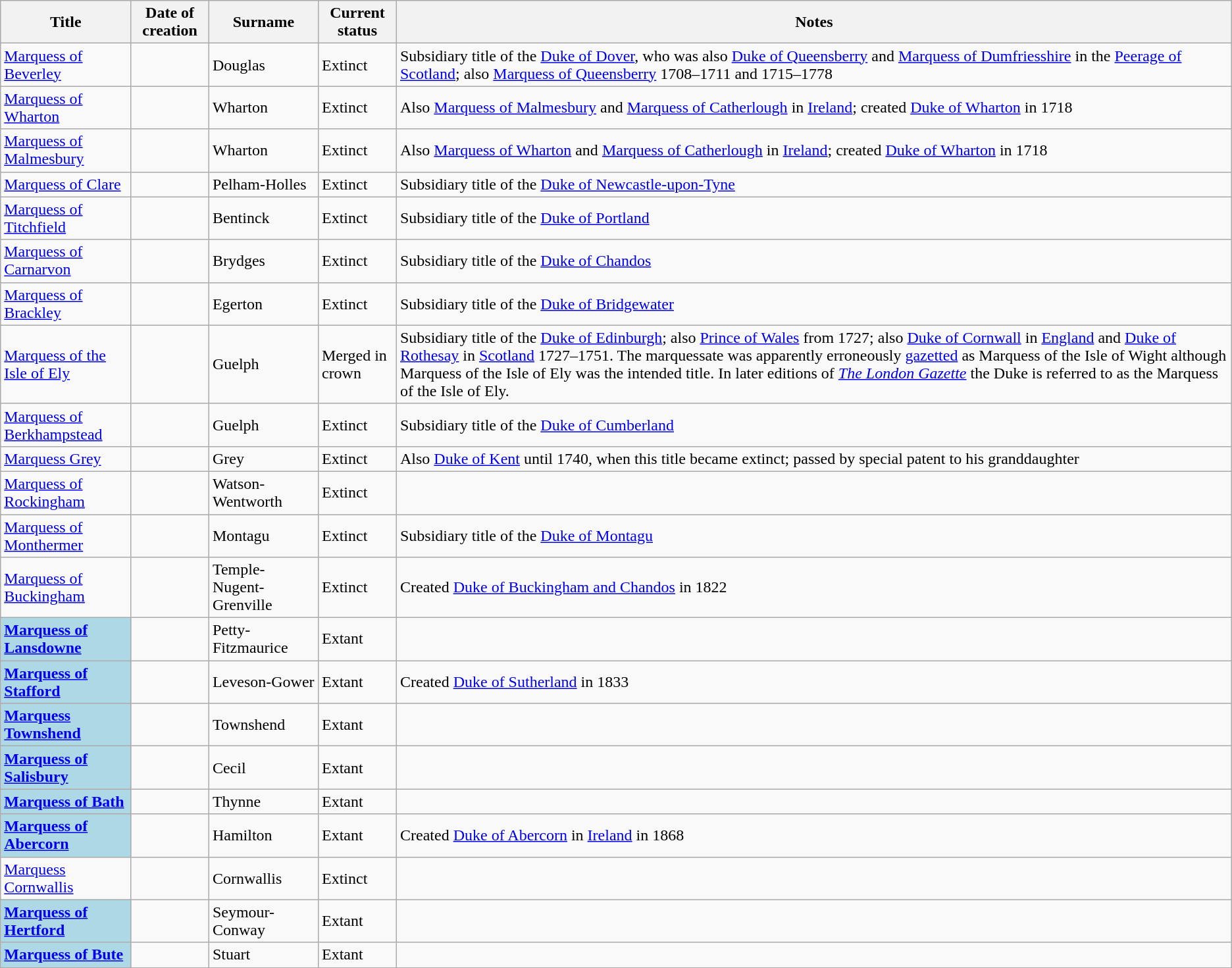<table class="wikitable sortable">
<tr>
<th>Title</th>
<th>Date of creation</th>
<th>Surname</th>
<th>Current status</th>
<th>Notes</th>
</tr>
<tr>
<td><a href='#'>Marquess of Beverley</a></td>
<td></td>
<td>Douglas</td>
<td>Extinct </td>
<td>Subsidiary title of the <a href='#'>Duke of Dover</a>, who was also <a href='#'>Duke of Queensberry</a> and <a href='#'>Marquess of Dumfriesshire</a> in the <a href='#'>Peerage of Scotland</a>; also <a href='#'>Marquess of Queensberry</a> 1708–1711 and 1715–1778</td>
</tr>
<tr>
<td><a href='#'>Marquess of Wharton</a></td>
<td></td>
<td>Wharton</td>
<td>Extinct </td>
<td>Also <a href='#'>Marquess of Malmesbury</a> and <a href='#'>Marquess of Catherlough</a> in <a href='#'>Ireland</a>; created <a href='#'>Duke of Wharton</a> in 1718</td>
</tr>
<tr>
<td><a href='#'>Marquess of Malmesbury</a></td>
<td></td>
<td>Wharton</td>
<td>Extinct </td>
<td>Also <a href='#'>Marquess of Wharton</a> and <a href='#'>Marquess of Catherlough</a> in <a href='#'>Ireland</a>; created <a href='#'>Duke of Wharton</a> in 1718</td>
</tr>
<tr>
<td><a href='#'>Marquess of Clare</a></td>
<td></td>
<td>Pelham-Holles</td>
<td>Extinct </td>
<td>Subsidiary title of the <a href='#'>Duke of Newcastle-upon-Tyne</a></td>
</tr>
<tr>
<td><a href='#'>Marquess of Titchfield</a></td>
<td></td>
<td>Bentinck</td>
<td>Extinct </td>
<td>Subsidiary title of the <a href='#'>Duke of Portland</a></td>
</tr>
<tr>
<td><a href='#'>Marquess of Carnarvon</a></td>
<td></td>
<td>Brydges</td>
<td>Extinct </td>
<td>Subsidiary title of the <a href='#'>Duke of Chandos</a></td>
</tr>
<tr>
<td><a href='#'>Marquess of Brackley</a></td>
<td></td>
<td>Egerton</td>
<td>Extinct </td>
<td>Subsidiary title of the <a href='#'>Duke of Bridgewater</a></td>
</tr>
<tr>
<td><a href='#'>Marquess of the Isle of Ely</a></td>
<td></td>
<td>Guelph</td>
<td>Merged in crown </td>
<td>Subsidiary title of the <a href='#'>Duke of Edinburgh</a>; also <a href='#'>Prince of Wales</a> from 1727; also <a href='#'>Duke of Cornwall</a> in <a href='#'>England</a> and <a href='#'>Duke of Rothesay</a> in <a href='#'>Scotland</a> 1727–1751. The marquessate was apparently erroneously <a href='#'>gazetted</a> as Marquess of the Isle of Wight although Marquess of the Isle of Ely was the intended title. In later editions of <em><a href='#'>The London Gazette</a></em> the Duke is referred to as the Marquess of the Isle of Ely.</td>
</tr>
<tr>
<td><a href='#'>Marquess of Berkhampstead</a></td>
<td></td>
<td>Guelph</td>
<td>Extinct </td>
<td>Subsidiary title of the <a href='#'>Duke of Cumberland</a></td>
</tr>
<tr>
<td data-sort-value=Marquess of Grey><a href='#'>Marquess Grey</a></td>
<td></td>
<td>Grey</td>
<td>Extinct </td>
<td>Also <a href='#'>Duke of Kent</a> until 1740, when this title became extinct; passed by special patent to his granddaughter</td>
</tr>
<tr>
<td><a href='#'>Marquess of Rockingham</a></td>
<td></td>
<td>Watson-Wentworth</td>
<td>Extinct </td>
<td> </td>
</tr>
<tr>
<td><a href='#'>Marquess of Monthermer</a></td>
<td></td>
<td>Montagu</td>
<td>Extinct </td>
<td>Subsidiary title of the <a href='#'>Duke of Montagu</a></td>
</tr>
<tr>
<td><a href='#'>Marquess of Buckingham</a></td>
<td></td>
<td>Temple-Nugent-Grenville</td>
<td>Extinct </td>
<td>Created <a href='#'>Duke of Buckingham and Chandos</a> in 1822</td>
</tr>
<tr>
<td style="background:#ADD8E6;"><strong><a href='#'>Marquess of Lansdowne</a></strong></td>
<td></td>
<td>Petty-Fitzmaurice</td>
<td>Extant</td>
<td> </td>
</tr>
<tr>
<td style="background:#ADD8E6;"><strong><a href='#'>Marquess of Stafford</a></strong></td>
<td></td>
<td>Leveson-Gower</td>
<td>Extant</td>
<td>Created <a href='#'>Duke of Sutherland</a> in 1833</td>
</tr>
<tr>
<td style="background:#ADD8E6;"><strong><a href='#'>Marquess Townshend</a></strong></td>
<td></td>
<td>Townshend</td>
<td>Extant</td>
<td> </td>
</tr>
<tr>
<td style="background:#ADD8E6;"><strong><a href='#'>Marquess of Salisbury</a></strong></td>
<td></td>
<td>Cecil</td>
<td>Extant</td>
<td> </td>
</tr>
<tr>
<td style="background:#ADD8E6;"><strong><a href='#'>Marquess of Bath</a></strong></td>
<td></td>
<td>Thynne</td>
<td>Extant</td>
<td> </td>
</tr>
<tr>
<td style="background:#ADD8E6;"><strong><a href='#'>Marquess of Abercorn</a></strong></td>
<td></td>
<td>Hamilton</td>
<td>Extant</td>
<td>Created <a href='#'>Duke of Abercorn</a> in <a href='#'>Ireland</a> in 1868</td>
</tr>
<tr>
<td data-sort-value=Marquess of Cornwallis><a href='#'>Marquess Cornwallis</a></td>
<td></td>
<td>Cornwallis</td>
<td>Extinct </td>
<td> </td>
</tr>
<tr>
<td style="background:#ADD8E6;"><strong><a href='#'>Marquess of Hertford</a></strong></td>
<td></td>
<td>Seymour-Conway</td>
<td>Extant</td>
<td> </td>
</tr>
<tr>
<td style="background:#ADD8E6;"><strong><a href='#'>Marquess of Bute</a></strong></td>
<td></td>
<td>Stuart</td>
<td>Extant</td>
<td> </td>
</tr>
<tr>
</tr>
</table>
